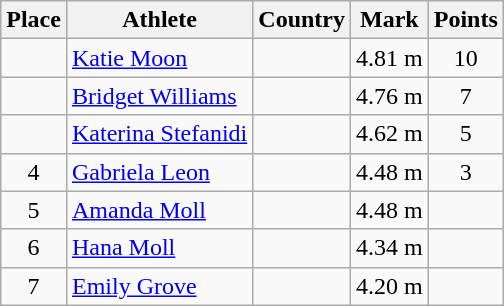<table class="wikitable">
<tr>
<th>Place</th>
<th>Athlete</th>
<th>Country</th>
<th>Mark</th>
<th>Points</th>
</tr>
<tr>
<td align=center></td>
<td><a href='#'>Katie Moon</a></td>
<td></td>
<td>4.81 m</td>
<td align=center>10</td>
</tr>
<tr>
<td align=center></td>
<td><a href='#'>Bridget Williams</a></td>
<td></td>
<td>4.76 m</td>
<td align=center>7</td>
</tr>
<tr>
<td align=center></td>
<td><a href='#'>Katerina Stefanidi</a></td>
<td></td>
<td>4.62 m</td>
<td align=center>5</td>
</tr>
<tr>
<td align=center>4</td>
<td><a href='#'>Gabriela Leon</a></td>
<td></td>
<td>4.48 m</td>
<td align=center>3</td>
</tr>
<tr>
<td align=center>5</td>
<td><a href='#'>Amanda Moll</a></td>
<td></td>
<td>4.48 m</td>
<td align=center></td>
</tr>
<tr>
<td align=center>6</td>
<td><a href='#'>Hana Moll</a></td>
<td></td>
<td>4.34 m</td>
<td align=center></td>
</tr>
<tr>
<td align=center>7</td>
<td><a href='#'>Emily Grove</a></td>
<td></td>
<td>4.20 m</td>
<td align=center></td>
</tr>
</table>
